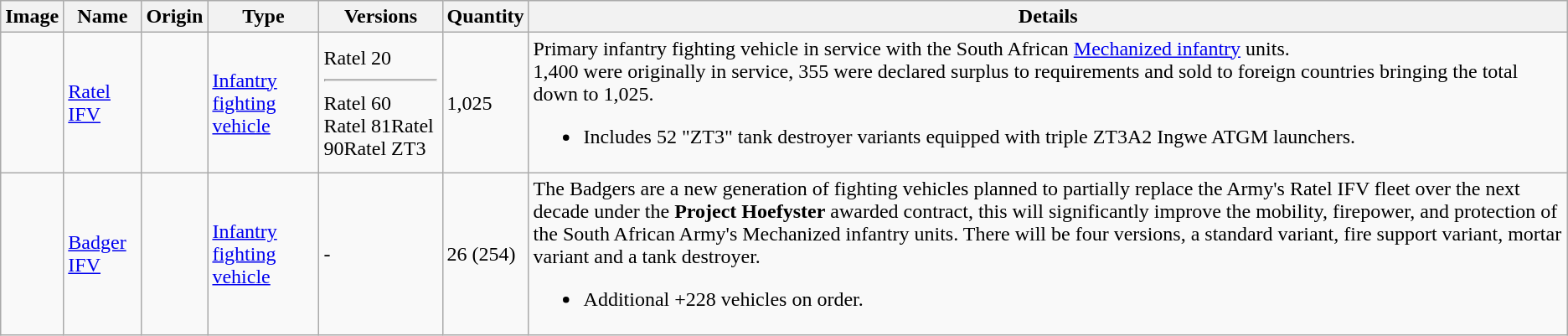<table class="wikitable">
<tr>
<th>Image</th>
<th>Name</th>
<th>Origin</th>
<th>Type</th>
<th>Versions</th>
<th>Quantity</th>
<th>Details</th>
</tr>
<tr>
<td></td>
<td><a href='#'>Ratel IFV</a></td>
<td></td>
<td><a href='#'>Infantry fighting vehicle</a></td>
<td>Ratel 20<hr>Ratel 60<br>Ratel 81Ratel 90Ratel ZT3</td>
<td>1,025</td>
<td>Primary infantry fighting vehicle in service with the South African <a href='#'>Mechanized infantry</a> units.<br>1,400 were originally in service, 355 were declared surplus to requirements and sold to foreign countries bringing the total down to 1,025.<ul><li>Includes 52 "ZT3" tank destroyer variants equipped with triple ZT3A2 Ingwe ATGM launchers.</li></ul></td>
</tr>
<tr>
<td></td>
<td><a href='#'>Badger IFV</a></td>
<td></td>
<td><a href='#'>Infantry fighting vehicle</a></td>
<td>-</td>
<td>26 (254)</td>
<td>The Badgers are a new generation of fighting vehicles planned to partially replace the Army's Ratel IFV fleet over the next decade under the <strong>Project Hoefyster</strong> awarded contract, this will significantly improve the mobility, firepower, and protection of the South African Army's Mechanized infantry units. There will be four versions, a standard variant, fire support variant, mortar variant and a tank destroyer.<br><ul><li>Additional +228 vehicles on order.</li></ul></td>
</tr>
</table>
